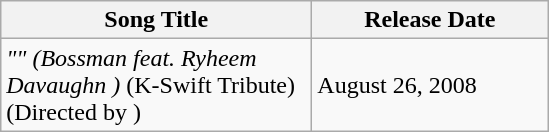<table class="wikitable">
<tr>
<th width="200">Song Title</th>
<th width="150" align="center">Release Date</th>
</tr>
<tr>
<td><em>"" (Bossman feat. Ryheem Davaughn )</em> (K-Swift Tribute) (Directed by )</td>
<td>August 26, 2008</td>
</tr>
</table>
